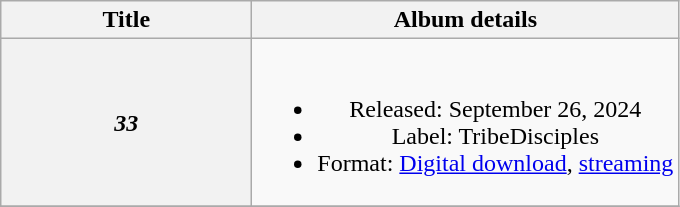<table class="wikitable plainrowheaders" style="text-align:center;">
<tr>
<th scope="col" style="width:10em;">Title</th>
<th scope="col">Album details</th>
</tr>
<tr>
<th scope="row"><em>33</em></th>
<td><br><ul><li>Released: September 26, 2024</li><li>Label: TribeDisciples</li><li>Format: <a href='#'>Digital download</a>, <a href='#'>streaming</a></li></ul></td>
</tr>
<tr>
</tr>
</table>
